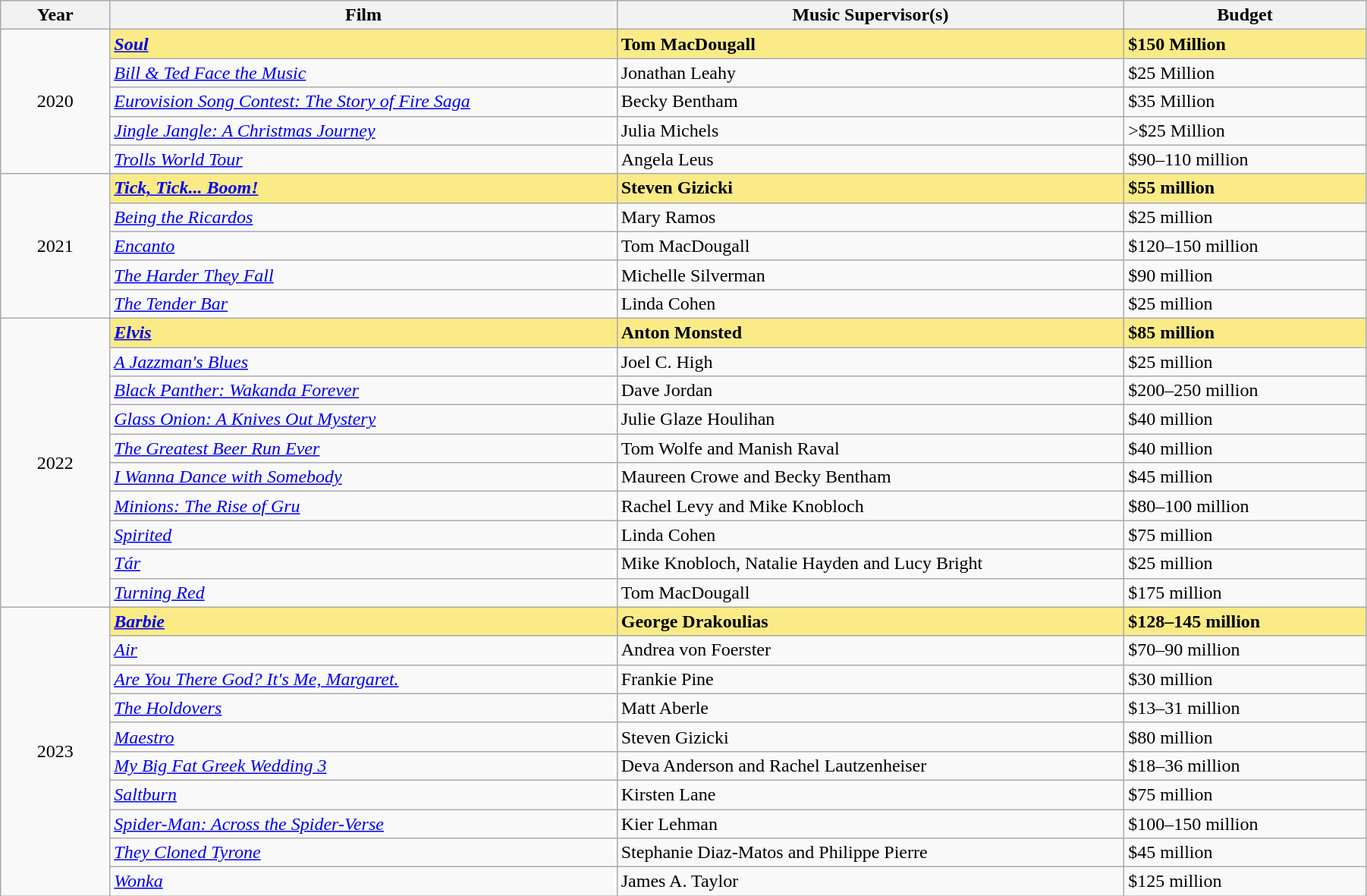<table class="wikitable" width="95%" cellpadding="5">
<tr>
<th width="75"><strong>Year</strong></th>
<th width="375"><strong>Film</strong></th>
<th width="375"><strong>Music Supervisor(s)</strong></th>
<th width="175"><strong>Budget</strong></th>
</tr>
<tr>
<td rowspan="5" style="text-align:center;">2020</td>
<td style="background:#FAEB86;"><strong><em><a href='#'>Soul</a></em></strong></td>
<td style="background:#FAEB86;"><strong>Tom MacDougall</strong></td>
<td style="background:#FAEB86;"><strong>$150 Million</strong></td>
</tr>
<tr>
<td><em><a href='#'>Bill & Ted Face the Music</a></em></td>
<td>Jonathan Leahy</td>
<td>$25 Million</td>
</tr>
<tr>
<td><em><a href='#'>Eurovision Song Contest: The Story of Fire Saga</a></em></td>
<td>Becky Bentham</td>
<td>$35 Million</td>
</tr>
<tr>
<td><em><a href='#'>Jingle Jangle: A Christmas Journey</a></em></td>
<td>Julia Michels</td>
<td>>$25 Million</td>
</tr>
<tr>
<td><em><a href='#'>Trolls World Tour</a></em></td>
<td>Angela Leus</td>
<td>$90–110 million</td>
</tr>
<tr>
<td rowspan="5" style="text-align:center;">2021</td>
<td style="background:#FAEB86;"><strong><em><a href='#'>Tick, Tick... Boom!</a></em></strong></td>
<td style="background:#FAEB86;"><strong>Steven Gizicki</strong></td>
<td style="background:#FAEB86;"><strong>$55 million</strong></td>
</tr>
<tr>
<td><em><a href='#'>Being the Ricardos</a></em></td>
<td>Mary Ramos</td>
<td>$25 million</td>
</tr>
<tr>
<td><em><a href='#'>Encanto</a></em></td>
<td>Tom MacDougall</td>
<td>$120–150 million</td>
</tr>
<tr>
<td><em><a href='#'>The Harder They Fall</a></em></td>
<td>Michelle Silverman</td>
<td>$90 million</td>
</tr>
<tr>
<td><em><a href='#'>The Tender Bar</a></em></td>
<td>Linda Cohen</td>
<td>$25 million</td>
</tr>
<tr>
<td rowspan="10" style="text-align:center;">2022</td>
<td style="background:#FAEB86;"><strong><em><a href='#'>Elvis</a></em></strong></td>
<td style="background:#FAEB86;"><strong>Anton Monsted</strong></td>
<td style="background:#FAEB86;"><strong>$85 million</strong></td>
</tr>
<tr>
<td><em><a href='#'>A Jazzman's Blues</a></em></td>
<td>Joel C. High</td>
<td>$25 million</td>
</tr>
<tr>
<td><em><a href='#'>Black Panther: Wakanda Forever</a></em></td>
<td>Dave Jordan</td>
<td>$200–250 million</td>
</tr>
<tr>
<td><em><a href='#'>Glass Onion: A Knives Out Mystery</a></em></td>
<td>Julie Glaze Houlihan</td>
<td>$40 million</td>
</tr>
<tr>
<td><em><a href='#'>The Greatest Beer Run Ever</a></em></td>
<td>Tom Wolfe and Manish Raval</td>
<td>$40 million</td>
</tr>
<tr>
<td><em><a href='#'>I Wanna Dance with Somebody</a></em></td>
<td>Maureen Crowe and Becky Bentham</td>
<td>$45 million</td>
</tr>
<tr>
<td><em><a href='#'>Minions: The Rise of Gru</a></em></td>
<td>Rachel Levy and Mike Knobloch</td>
<td>$80–100 million</td>
</tr>
<tr>
<td><em><a href='#'>Spirited</a></em></td>
<td>Linda Cohen</td>
<td>$75 million</td>
</tr>
<tr>
<td><em><a href='#'>Tár</a></em></td>
<td>Mike Knobloch, Natalie Hayden and Lucy Bright</td>
<td>$25 million</td>
</tr>
<tr>
<td><em><a href='#'>Turning Red</a></em></td>
<td>Tom MacDougall</td>
<td>$175 million</td>
</tr>
<tr>
<td rowspan="10" style="text-align:center;">2023</td>
<td style="background:#FAEB86;"><strong><em><a href='#'>Barbie</a></em></strong></td>
<td style="background:#FAEB86;"><strong>George Drakoulias</strong></td>
<td style="background:#FAEB86;"><strong>$128–145 million</strong></td>
</tr>
<tr>
<td><em><a href='#'>Air</a></em></td>
<td>Andrea von Foerster</td>
<td>$70–90 million</td>
</tr>
<tr>
<td><em><a href='#'>Are You There God? It's Me, Margaret.</a></em></td>
<td>Frankie Pine</td>
<td>$30 million</td>
</tr>
<tr>
<td><em><a href='#'>The Holdovers</a></em></td>
<td>Matt Aberle</td>
<td>$13–31 million</td>
</tr>
<tr>
<td><em><a href='#'>Maestro</a></em></td>
<td>Steven Gizicki</td>
<td>$80 million</td>
</tr>
<tr>
<td><em><a href='#'>My Big Fat Greek Wedding 3</a></em></td>
<td>Deva Anderson and Rachel Lautzenheiser</td>
<td>$18–36 million</td>
</tr>
<tr>
<td><em><a href='#'>Saltburn</a></em></td>
<td>Kirsten Lane</td>
<td>$75 million</td>
</tr>
<tr>
<td><em><a href='#'>Spider-Man: Across the Spider-Verse</a></em></td>
<td>Kier Lehman</td>
<td>$100–150 million</td>
</tr>
<tr>
<td><em><a href='#'>They Cloned Tyrone</a></em></td>
<td>Stephanie Diaz-Matos and Philippe Pierre</td>
<td>$45 million</td>
</tr>
<tr>
<td><em><a href='#'>Wonka</a></em></td>
<td>James A. Taylor</td>
<td>$125 million</td>
</tr>
</table>
